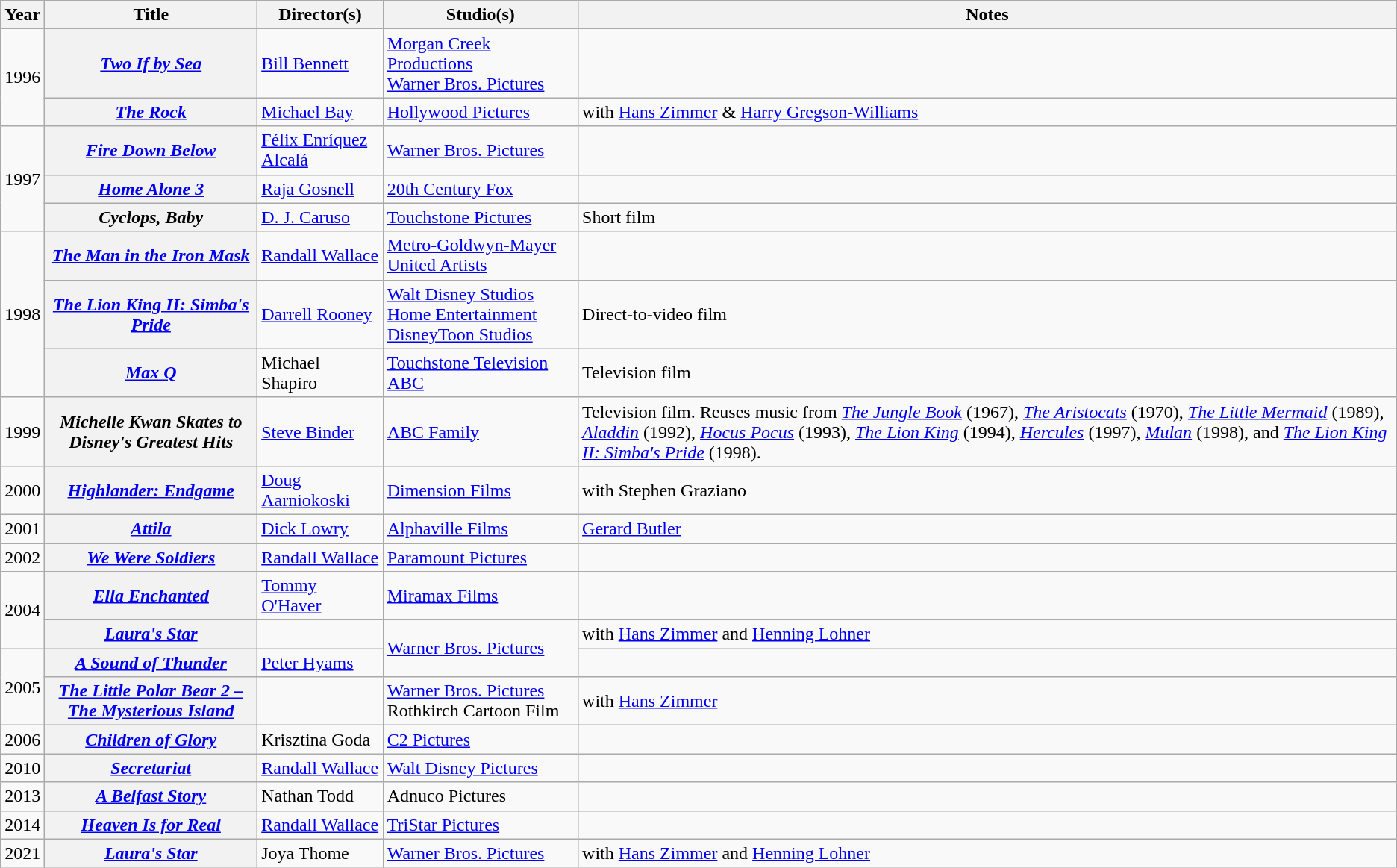<table class="wikitable sortable">
<tr>
<th>Year</th>
<th>Title</th>
<th>Director(s)</th>
<th>Studio(s)</th>
<th>Notes</th>
</tr>
<tr>
<td rowspan="2">1996</td>
<th><em><a href='#'>Two If by Sea</a></em></th>
<td><a href='#'>Bill Bennett</a></td>
<td><a href='#'>Morgan Creek Productions</a><br><a href='#'>Warner Bros. Pictures</a></td>
<td></td>
</tr>
<tr>
<th><em><a href='#'>The Rock</a></em></th>
<td><a href='#'>Michael Bay</a></td>
<td><a href='#'>Hollywood Pictures</a></td>
<td>with <a href='#'>Hans Zimmer</a> & <a href='#'>Harry Gregson-Williams</a></td>
</tr>
<tr>
<td rowspan="3">1997</td>
<th><em><a href='#'>Fire Down Below</a></em></th>
<td><a href='#'>Félix Enríquez Alcalá</a></td>
<td><a href='#'>Warner Bros. Pictures</a></td>
<td></td>
</tr>
<tr>
<th><em><a href='#'>Home Alone 3</a></em></th>
<td><a href='#'>Raja Gosnell</a></td>
<td><a href='#'>20th Century Fox</a></td>
<td></td>
</tr>
<tr>
<th><em>Cyclops, Baby</em></th>
<td><a href='#'>D. J. Caruso</a></td>
<td><a href='#'>Touchstone Pictures</a></td>
<td>Short film</td>
</tr>
<tr>
<td rowspan="3">1998</td>
<th><em><a href='#'>The Man in the Iron Mask</a></em></th>
<td><a href='#'>Randall Wallace</a></td>
<td><a href='#'>Metro-Goldwyn-Mayer</a><br><a href='#'>United Artists</a></td>
<td></td>
</tr>
<tr>
<th><em><a href='#'>The Lion King II: Simba's Pride</a></em></th>
<td><a href='#'>Darrell Rooney</a></td>
<td><a href='#'>Walt Disney Studios Home Entertainment</a><br><a href='#'>DisneyToon Studios</a></td>
<td>Direct-to-video film</td>
</tr>
<tr>
<th><em><a href='#'>Max Q</a></em></th>
<td>Michael Shapiro</td>
<td><a href='#'>Touchstone Television</a><br><a href='#'>ABC</a></td>
<td>Television film</td>
</tr>
<tr>
<td>1999</td>
<th><em>Michelle Kwan Skates to Disney's Greatest Hits</em></th>
<td><a href='#'>Steve Binder</a></td>
<td><a href='#'>ABC Family</a></td>
<td>Television film. Reuses music from <em><a href='#'>The Jungle Book</a></em> (1967), <em><a href='#'>The Aristocats</a></em> (1970), <em><a href='#'>The Little Mermaid</a></em> (1989), <em><a href='#'>Aladdin</a></em> (1992), <em><a href='#'>Hocus Pocus</a></em> (1993), <em><a href='#'>The Lion King</a></em> (1994), <em><a href='#'>Hercules</a></em> (1997), <em><a href='#'>Mulan</a></em> (1998), and <em><a href='#'>The Lion King II: Simba's Pride</a></em> (1998).</td>
</tr>
<tr>
<td>2000</td>
<th><em><a href='#'>Highlander: Endgame</a></em></th>
<td><a href='#'>Doug Aarniokoski</a></td>
<td><a href='#'>Dimension Films</a></td>
<td>with Stephen Graziano</td>
</tr>
<tr>
<td>2001</td>
<th><em><a href='#'>Attila</a></em></th>
<td><a href='#'>Dick Lowry</a></td>
<td><a href='#'>Alphaville Films</a></td>
<td><a href='#'>Gerard Butler</a></td>
</tr>
<tr>
<td>2002</td>
<th><em><a href='#'>We Were Soldiers</a></em></th>
<td><a href='#'>Randall Wallace</a></td>
<td><a href='#'>Paramount Pictures</a></td>
<td></td>
</tr>
<tr>
<td rowspan="2">2004</td>
<th><em><a href='#'>Ella Enchanted</a></em></th>
<td><a href='#'>Tommy O'Haver</a></td>
<td><a href='#'>Miramax Films</a></td>
<td></td>
</tr>
<tr>
<th><em><a href='#'>Laura's Star</a></em></th>
<td><br></td>
<td rowspan="2"><a href='#'>Warner Bros. Pictures</a></td>
<td>with <a href='#'>Hans Zimmer</a> and <a href='#'>Henning Lohner</a></td>
</tr>
<tr>
<td rowspan="2">2005</td>
<th><em><a href='#'>A Sound of Thunder</a></em></th>
<td><a href='#'>Peter Hyams</a></td>
<td></td>
</tr>
<tr>
<th><em><a href='#'>The Little Polar Bear 2 – The Mysterious Island</a></em></th>
<td><br></td>
<td><a href='#'>Warner Bros. Pictures</a><br>Rothkirch Cartoon Film</td>
<td>with <a href='#'>Hans Zimmer</a></td>
</tr>
<tr>
<td>2006</td>
<th><em><a href='#'>Children of Glory</a></em></th>
<td>Krisztina Goda</td>
<td><a href='#'>C2 Pictures</a></td>
<td></td>
</tr>
<tr>
<td>2010</td>
<th><em><a href='#'>Secretariat</a></em></th>
<td><a href='#'>Randall Wallace</a></td>
<td><a href='#'>Walt Disney Pictures</a></td>
<td></td>
</tr>
<tr>
<td>2013</td>
<th><em><a href='#'>A Belfast Story</a></em></th>
<td>Nathan Todd</td>
<td>Adnuco Pictures</td>
<td></td>
</tr>
<tr>
<td>2014</td>
<th><em><a href='#'>Heaven Is for Real</a></em></th>
<td><a href='#'>Randall Wallace</a></td>
<td><a href='#'>TriStar Pictures</a></td>
<td></td>
</tr>
<tr>
<td>2021</td>
<th><em><a href='#'>Laura's Star</a></em></th>
<td>Joya Thome</td>
<td><a href='#'>Warner Bros. Pictures</a></td>
<td>with <a href='#'>Hans Zimmer</a> and <a href='#'>Henning Lohner</a></td>
</tr>
</table>
